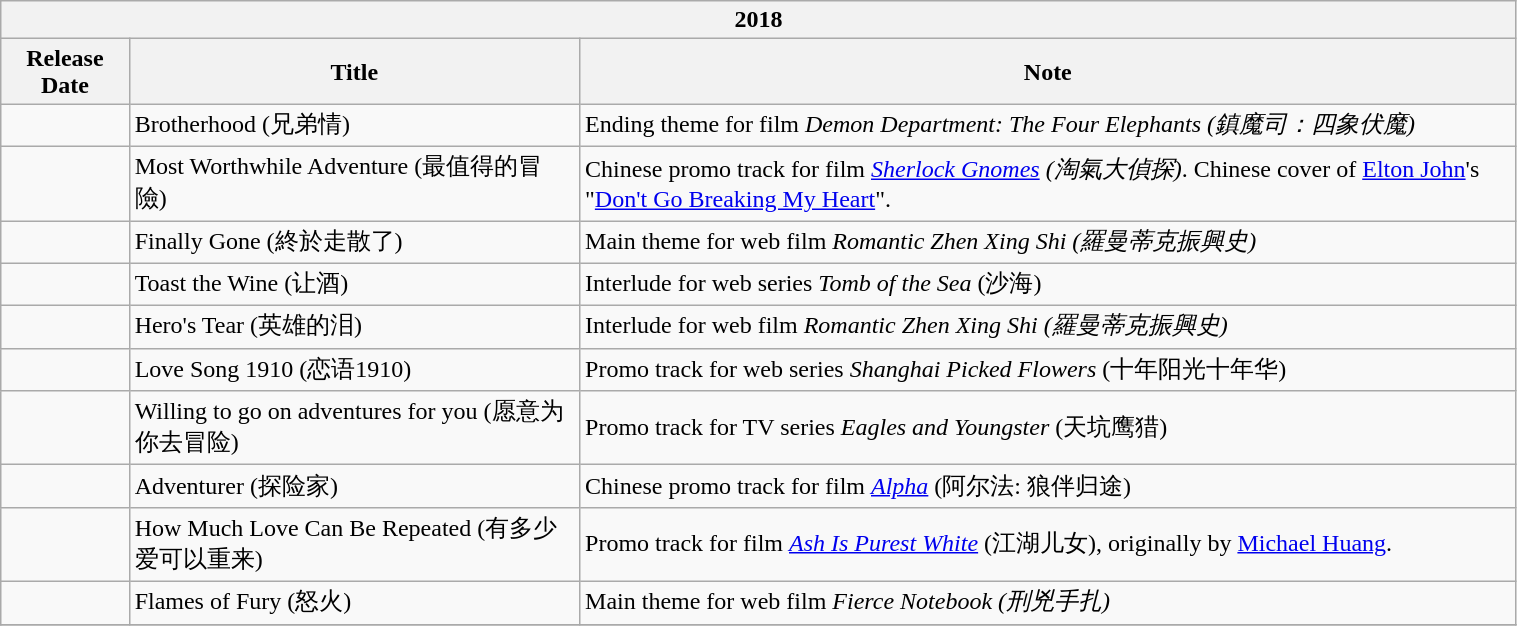<table class="wikitable collapsible collapsed" style="width:80%">
<tr>
<th colspan="3">2018</th>
</tr>
<tr>
<th>Release Date</th>
<th>Title</th>
<th>Note</th>
</tr>
<tr>
<td></td>
<td>Brotherhood (兄弟情)</td>
<td>Ending theme for film <em>Demon Department: The Four Elephants (鎮魔司：四象伏魔)</em></td>
</tr>
<tr>
<td></td>
<td>Most Worthwhile Adventure (最值得的冒險)</td>
<td>Chinese promo track for film <em><a href='#'>Sherlock Gnomes</a> (淘氣大偵探)</em>. Chinese cover of <a href='#'>Elton John</a>'s "<a href='#'>Don't Go Breaking My Heart</a>".</td>
</tr>
<tr>
<td></td>
<td>Finally Gone (終於走散了)</td>
<td>Main theme for web film <em>Romantic Zhen Xing Shi (羅曼蒂克振興史)</em></td>
</tr>
<tr>
<td></td>
<td>Toast the Wine (让酒)</td>
<td>Interlude for web series <em>Tomb of the Sea</em> (沙海)</td>
</tr>
<tr>
<td></td>
<td>Hero's Tear (英雄的泪)</td>
<td>Interlude for web film <em>Romantic Zhen Xing Shi (羅曼蒂克振興史)</em></td>
</tr>
<tr>
<td></td>
<td>Love Song 1910 (恋语1910)</td>
<td>Promo track for web series <em>Shanghai Picked Flowers</em> (十年阳光十年华)</td>
</tr>
<tr>
<td></td>
<td>Willing to go on adventures for you (愿意为你去冒险)</td>
<td>Promo track for TV series <em>Eagles and Youngster</em> (天坑鹰猎)</td>
</tr>
<tr>
<td></td>
<td>Adventurer (探险家)</td>
<td>Chinese promo track for film <a href='#'><em>Alpha</em></a> (阿尔法: 狼伴归途)</td>
</tr>
<tr>
<td></td>
<td>How Much Love Can Be Repeated (有多少爱可以重来)</td>
<td>Promo track for film <em><a href='#'>Ash Is Purest White</a></em> (江湖儿女), originally by <a href='#'>Michael Huang</a>.</td>
</tr>
<tr>
<td></td>
<td>Flames of Fury (怒火)</td>
<td>Main theme for web film <em>Fierce Notebook (刑兇手扎)</em></td>
</tr>
<tr>
</tr>
</table>
